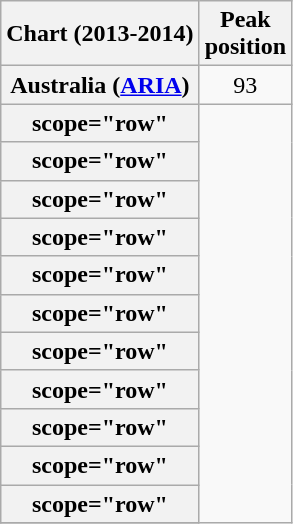<table class="wikitable sortable plainrowheaders" style="text-align:center">
<tr>
<th>Chart (2013-2014)</th>
<th>Peak<br>position</th>
</tr>
<tr>
<th scope="row">Australia (<a href='#'>ARIA</a>)</th>
<td align="center">93</td>
</tr>
<tr>
<th>scope="row"</th>
</tr>
<tr>
<th>scope="row"</th>
</tr>
<tr>
<th>scope="row"</th>
</tr>
<tr>
<th>scope="row"</th>
</tr>
<tr>
<th>scope="row"</th>
</tr>
<tr>
<th>scope="row"</th>
</tr>
<tr>
<th>scope="row"</th>
</tr>
<tr>
<th>scope="row"</th>
</tr>
<tr>
<th>scope="row"</th>
</tr>
<tr>
<th>scope="row"</th>
</tr>
<tr>
<th>scope="row"</th>
</tr>
<tr>
</tr>
</table>
